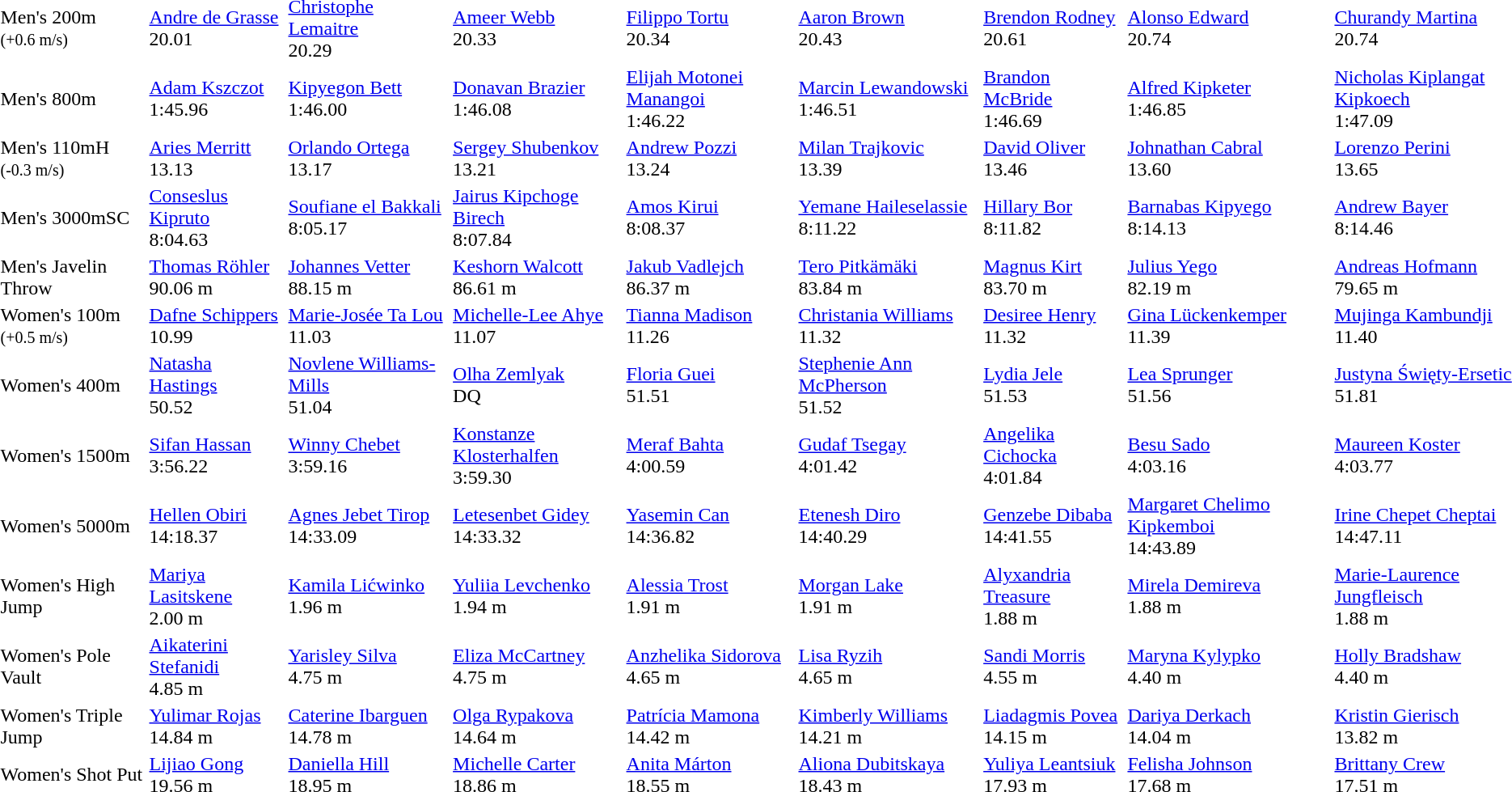<table>
<tr>
<td>Men's 200m<br><small>(+0.6 m/s)</small></td>
<td><a href='#'>Andre de Grasse</a><br>  20.01</td>
<td><a href='#'>Christophe Lemaitre</a><br>  20.29</td>
<td><a href='#'>Ameer Webb</a><br>  20.33</td>
<td><a href='#'>Filippo Tortu</a><br>  20.34</td>
<td><a href='#'>Aaron Brown</a><br>  20.43</td>
<td><a href='#'>Brendon Rodney</a><br>  20.61</td>
<td><a href='#'>Alonso Edward</a><br>  20.74</td>
<td><a href='#'>Churandy Martina</a><br>  20.74</td>
</tr>
<tr>
<td>Men's 800m</td>
<td><a href='#'>Adam Kszczot</a><br>  1:45.96</td>
<td><a href='#'>Kipyegon Bett</a><br>  1:46.00</td>
<td><a href='#'>Donavan Brazier</a><br>  1:46.08</td>
<td><a href='#'>Elijah Motonei Manangoi</a><br>  1:46.22</td>
<td><a href='#'>Marcin Lewandowski</a><br>  1:46.51</td>
<td><a href='#'>Brandon McBride</a><br>  1:46.69</td>
<td><a href='#'>Alfred Kipketer</a><br>  1:46.85</td>
<td><a href='#'>Nicholas Kiplangat Kipkoech</a><br>  1:47.09</td>
</tr>
<tr>
<td>Men's 110mH<br><small>(-0.3 m/s)</small></td>
<td><a href='#'>Aries Merritt</a><br>  13.13</td>
<td><a href='#'>Orlando Ortega</a><br>  13.17</td>
<td><a href='#'>Sergey Shubenkov</a><br>  13.21</td>
<td><a href='#'>Andrew Pozzi</a><br>  13.24</td>
<td><a href='#'>Milan Trajkovic</a><br>  13.39</td>
<td><a href='#'>David Oliver</a><br>  13.46</td>
<td><a href='#'>Johnathan Cabral</a><br>  13.60</td>
<td><a href='#'>Lorenzo Perini</a><br>  13.65</td>
</tr>
<tr>
<td>Men's 3000mSC</td>
<td><a href='#'>Conseslus Kipruto</a><br>  8:04.63</td>
<td><a href='#'>Soufiane el Bakkali</a><br>  8:05.17</td>
<td><a href='#'>Jairus Kipchoge Birech</a><br>  8:07.84</td>
<td><a href='#'>Amos Kirui</a><br>  8:08.37</td>
<td><a href='#'>Yemane Haileselassie</a><br>  8:11.22</td>
<td><a href='#'>Hillary Bor</a><br>  8:11.82</td>
<td><a href='#'>Barnabas Kipyego</a><br>  8:14.13</td>
<td><a href='#'>Andrew Bayer</a><br>  8:14.46</td>
</tr>
<tr>
<td>Men's Javelin Throw</td>
<td><a href='#'>Thomas Röhler</a><br>  90.06 m</td>
<td><a href='#'>Johannes Vetter</a><br>  88.15 m</td>
<td><a href='#'>Keshorn Walcott</a><br>  86.61 m</td>
<td><a href='#'>Jakub Vadlejch</a><br>  86.37 m</td>
<td><a href='#'>Tero Pitkämäki</a><br>  83.84 m</td>
<td><a href='#'>Magnus Kirt</a><br>  83.70 m</td>
<td><a href='#'>Julius Yego</a><br>  82.19 m</td>
<td><a href='#'>Andreas Hofmann</a><br>  79.65 m</td>
</tr>
<tr>
<td>Women's 100m<br><small>(+0.5 m/s)</small></td>
<td><a href='#'>Dafne Schippers</a><br>  10.99</td>
<td><a href='#'>Marie-Josée Ta Lou</a><br>  11.03</td>
<td><a href='#'>Michelle-Lee Ahye</a><br>  11.07</td>
<td><a href='#'>Tianna Madison</a><br>  11.26</td>
<td><a href='#'>Christania Williams</a><br>  11.32</td>
<td><a href='#'>Desiree Henry</a><br>  11.32</td>
<td><a href='#'>Gina Lückenkemper</a><br>  11.39</td>
<td><a href='#'>Mujinga Kambundji</a><br>  11.40</td>
</tr>
<tr>
<td>Women's 400m</td>
<td><a href='#'>Natasha Hastings</a><br>  50.52</td>
<td><a href='#'>Novlene Williams-Mills</a><br>  51.04</td>
<td><a href='#'>Olha Zemlyak</a><br>  DQ</td>
<td><a href='#'>Floria Guei</a><br>  51.51</td>
<td><a href='#'>Stephenie Ann McPherson</a><br>  51.52</td>
<td><a href='#'>Lydia Jele</a><br>  51.53</td>
<td><a href='#'>Lea Sprunger</a><br>  51.56</td>
<td><a href='#'>Justyna Święty-Ersetic</a><br>  51.81</td>
</tr>
<tr>
<td>Women's 1500m</td>
<td><a href='#'>Sifan Hassan</a><br>  3:56.22</td>
<td><a href='#'>Winny Chebet</a><br>  3:59.16</td>
<td><a href='#'>Konstanze Klosterhalfen</a><br>  3:59.30</td>
<td><a href='#'>Meraf Bahta</a><br>  4:00.59</td>
<td><a href='#'>Gudaf Tsegay</a><br>  4:01.42</td>
<td><a href='#'>Angelika Cichocka</a><br>  4:01.84</td>
<td><a href='#'>Besu Sado</a><br>  4:03.16</td>
<td><a href='#'>Maureen Koster</a><br>  4:03.77</td>
</tr>
<tr>
<td>Women's 5000m</td>
<td><a href='#'>Hellen Obiri</a><br>  14:18.37</td>
<td><a href='#'>Agnes Jebet Tirop</a><br>  14:33.09</td>
<td><a href='#'>Letesenbet Gidey</a><br>  14:33.32</td>
<td><a href='#'>Yasemin Can</a><br>  14:36.82</td>
<td><a href='#'>Etenesh Diro</a><br>  14:40.29</td>
<td><a href='#'>Genzebe Dibaba</a><br>  14:41.55</td>
<td><a href='#'>Margaret Chelimo Kipkemboi</a><br>  14:43.89</td>
<td><a href='#'>Irine Chepet Cheptai</a><br>  14:47.11</td>
</tr>
<tr>
<td>Women's High Jump</td>
<td><a href='#'>Mariya Lasitskene</a><br>  2.00 m</td>
<td><a href='#'>Kamila Lićwinko</a><br>  1.96 m</td>
<td><a href='#'>Yuliia Levchenko</a><br>  1.94 m</td>
<td><a href='#'>Alessia Trost</a><br>  1.91 m</td>
<td><a href='#'>Morgan Lake</a><br>  1.91 m</td>
<td><a href='#'>Alyxandria Treasure</a><br>  1.88 m</td>
<td><a href='#'>Mirela Demireva</a><br>  1.88 m</td>
<td><a href='#'>Marie-Laurence Jungfleisch</a><br>  1.88 m</td>
</tr>
<tr>
<td>Women's Pole Vault</td>
<td><a href='#'>Aikaterini Stefanidi</a><br>  4.85 m</td>
<td><a href='#'>Yarisley Silva</a><br>  4.75 m</td>
<td><a href='#'>Eliza McCartney</a><br>  4.75 m</td>
<td><a href='#'>Anzhelika Sidorova</a><br>  4.65 m</td>
<td><a href='#'>Lisa Ryzih</a><br>  4.65 m</td>
<td><a href='#'>Sandi Morris</a><br>  4.55 m</td>
<td><a href='#'>Maryna Kylypko</a><br>  4.40 m</td>
<td><a href='#'>Holly Bradshaw</a><br>  4.40 m</td>
</tr>
<tr>
<td>Women's Triple Jump</td>
<td><a href='#'>Yulimar Rojas</a><br>  14.84 m</td>
<td><a href='#'>Caterine Ibarguen</a><br>  14.78 m</td>
<td><a href='#'>Olga Rypakova</a><br>  14.64 m</td>
<td><a href='#'>Patrícia Mamona</a><br>  14.42 m</td>
<td><a href='#'>Kimberly Williams</a><br>  14.21 m</td>
<td><a href='#'>Liadagmis Povea</a><br>  14.15 m</td>
<td><a href='#'>Dariya Derkach</a><br>  14.04 m</td>
<td><a href='#'>Kristin Gierisch</a><br>  13.82 m</td>
</tr>
<tr>
<td>Women's Shot Put</td>
<td><a href='#'>Lijiao Gong</a><br>  19.56 m</td>
<td><a href='#'>Daniella Hill</a><br>  18.95 m</td>
<td><a href='#'>Michelle Carter</a><br>  18.86 m</td>
<td><a href='#'>Anita Márton</a><br>  18.55 m</td>
<td><a href='#'>Aliona Dubitskaya</a><br>  18.43 m</td>
<td><a href='#'>Yuliya Leantsiuk</a><br>  17.93 m</td>
<td><a href='#'>Felisha Johnson</a><br>  17.68 m</td>
<td><a href='#'>Brittany Crew</a><br>  17.51 m</td>
</tr>
</table>
